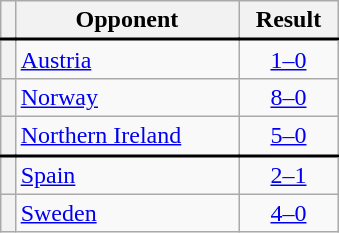<table class="wikitable plainrowheaders" style="text-align:center;margin-left:1em;float:right;clear:right;min-width:226px">
<tr>
<th scope="col"></th>
<th scope="col">Opponent</th>
<th scope="col">Result</th>
</tr>
<tr style="border-top: 2px solid black;">
<th scope="row" style="text-align: center;"></th>
<td align="left"><a href='#'>Austria</a></td>
<td><a href='#'>1–0</a></td>
</tr>
<tr>
<th scope="row" style="text-align: center;"></th>
<td align="left"><a href='#'>Norway</a></td>
<td><a href='#'>8–0</a></td>
</tr>
<tr>
<th scope="row" style="text-align: center;"></th>
<td align="left"><a href='#'>Northern Ireland</a></td>
<td><a href='#'>5–0</a></td>
</tr>
<tr style="border-top: 2px solid black;">
<th scope="row" style="text-align: center;"></th>
<td align="left"><a href='#'>Spain</a></td>
<td><a href='#'>2–1</a> </td>
</tr>
<tr>
<th scope="row" style="text-align: center;"></th>
<td align="left"><a href='#'>Sweden</a></td>
<td><a href='#'>4–0</a></td>
</tr>
</table>
